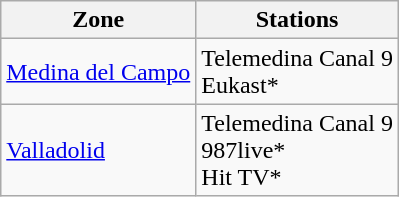<table class="wikitable">
<tr>
<th>Zone</th>
<th>Stations</th>
</tr>
<tr>
<td><a href='#'>Medina del Campo</a></td>
<td>Telemedina Canal 9<br>Eukast*</td>
</tr>
<tr>
<td><a href='#'>Valladolid</a></td>
<td>Telemedina Canal 9<br>987live*<br>Hit TV*</td>
</tr>
</table>
